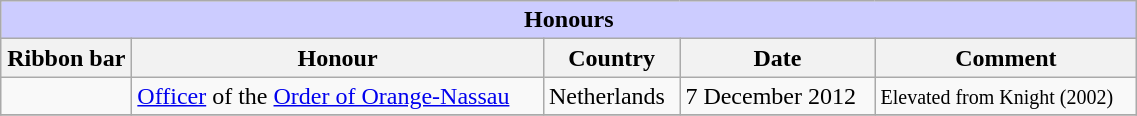<table class="wikitable" style="width:60%;">
<tr style="background:#ccf; text-align:center;">
<td colspan=5><strong>Honours</strong></td>
</tr>
<tr>
<th style="width:80px;">Ribbon bar</th>
<th>Honour</th>
<th>Country</th>
<th>Date</th>
<th>Comment</th>
</tr>
<tr>
<td></td>
<td><a href='#'>Officer</a> of the <a href='#'>Order of Orange-Nassau</a></td>
<td>Netherlands</td>
<td>7 December 2012</td>
<td><small>Elevated from Knight (2002)</small></td>
</tr>
<tr>
</tr>
</table>
